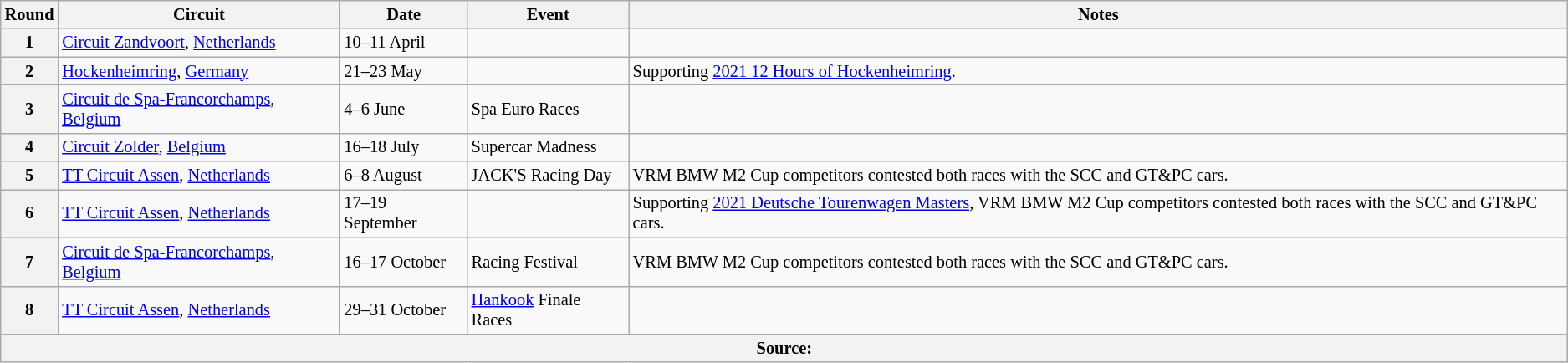<table class="wikitable" style="font-size: 85%;">
<tr>
<th>Round</th>
<th>Circuit</th>
<th>Date</th>
<th>Event</th>
<th>Notes</th>
</tr>
<tr>
<th>1</th>
<td> <a href='#'>Circuit Zandvoort</a>, <a href='#'>Netherlands</a></td>
<td>10–11 April</td>
<td></td>
<td></td>
</tr>
<tr>
<th>2</th>
<td> <a href='#'>Hockenheimring</a>, <a href='#'>Germany</a></td>
<td>21–23 May</td>
<td></td>
<td>Supporting <a href='#'>2021 12 Hours of Hockenheimring</a>.</td>
</tr>
<tr>
<th>3</th>
<td> <a href='#'>Circuit de Spa-Francorchamps</a>, <a href='#'>Belgium</a></td>
<td>4–6 June</td>
<td>Spa Euro Races</td>
<td></td>
</tr>
<tr>
<th>4</th>
<td> <a href='#'>Circuit Zolder</a>, <a href='#'>Belgium</a></td>
<td>16–18 July</td>
<td>Supercar Madness</td>
<td></td>
</tr>
<tr>
<th>5</th>
<td> <a href='#'>TT Circuit Assen</a>, <a href='#'>Netherlands</a></td>
<td>6–8 August</td>
<td>JACK'S Racing Day</td>
<td>VRM BMW M2 Cup competitors contested both races with the SCC and GT&PC cars.</td>
</tr>
<tr>
<th>6</th>
<td> <a href='#'>TT Circuit Assen</a>, <a href='#'>Netherlands</a></td>
<td>17–19 September</td>
<td></td>
<td>Supporting <a href='#'>2021 Deutsche Tourenwagen Masters</a>, VRM BMW M2 Cup competitors contested both races with the SCC and GT&PC cars.</td>
</tr>
<tr>
<th>7</th>
<td> <a href='#'>Circuit de Spa-Francorchamps</a>, <a href='#'>Belgium</a></td>
<td>16–17 October</td>
<td>Racing Festival</td>
<td>VRM BMW M2 Cup competitors contested both races with the SCC and GT&PC cars.</td>
</tr>
<tr>
<th>8</th>
<td> <a href='#'>TT Circuit Assen</a>, <a href='#'>Netherlands</a></td>
<td>29–31 October</td>
<td><a href='#'>Hankook</a> Finale Races</td>
<td></td>
</tr>
<tr>
<th colspan=5>Source:</th>
</tr>
</table>
